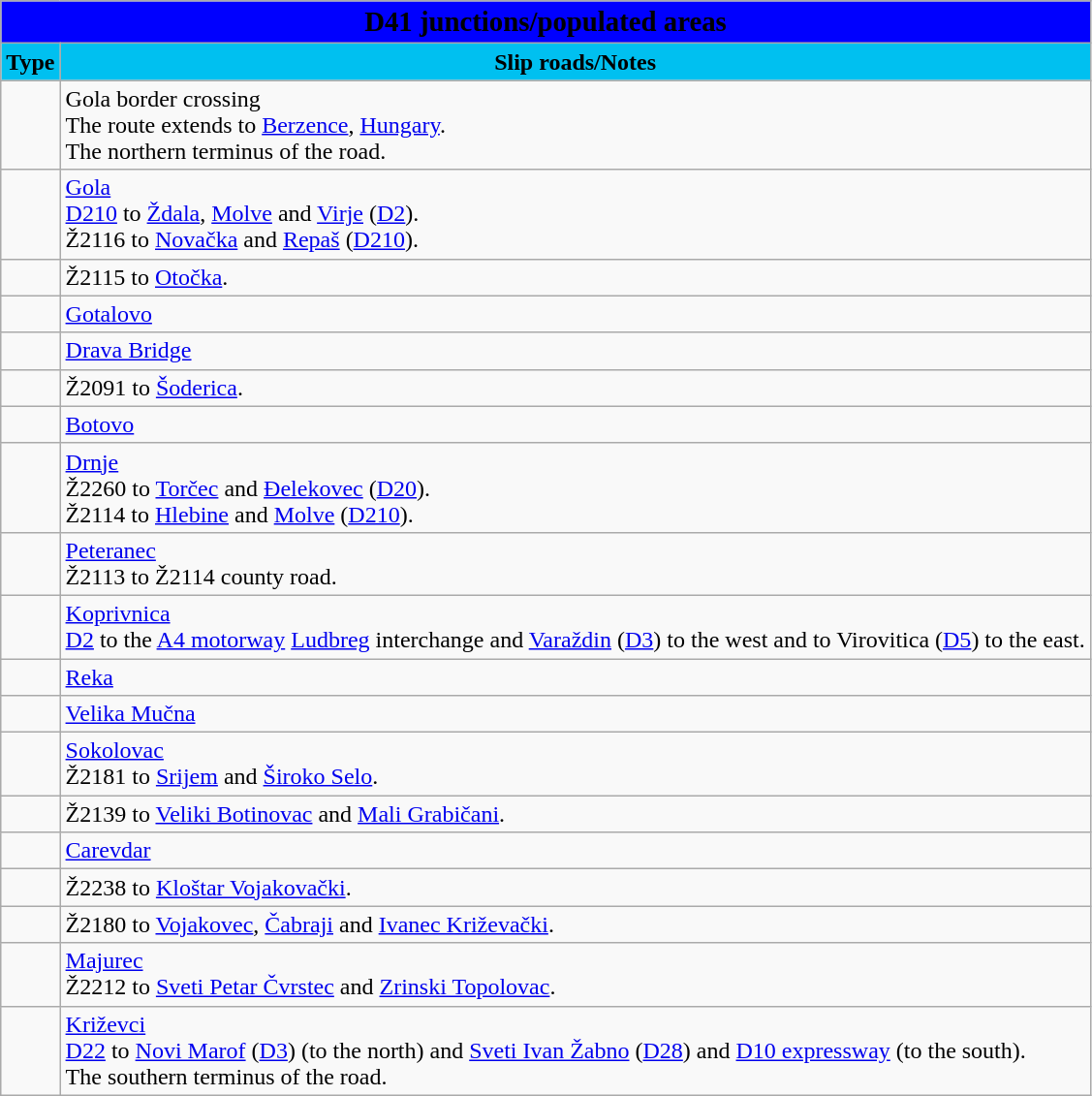<table class="wikitable">
<tr>
<td colspan=2 bgcolor=blue align=center style=margin-top:15><span><big><strong>D41 junctions/populated areas</strong></big></span></td>
</tr>
<tr>
<td align=center bgcolor=00c0f0><strong>Type</strong></td>
<td align=center bgcolor=00c0f0><strong>Slip roads/Notes</strong></td>
</tr>
<tr>
<td></td>
<td>Gola border crossing<br>The route extends to <a href='#'>Berzence</a>, <a href='#'>Hungary</a>.<br>The northern terminus of the road.</td>
</tr>
<tr>
<td></td>
<td><a href='#'>Gola</a><br> <a href='#'>D210</a> to <a href='#'>Ždala</a>, <a href='#'>Molve</a> and <a href='#'>Virje</a> (<a href='#'>D2</a>).<br>Ž2116 to <a href='#'>Novačka</a> and <a href='#'>Repaš</a> (<a href='#'>D210</a>).</td>
</tr>
<tr>
<td></td>
<td>Ž2115 to <a href='#'>Otočka</a>.</td>
</tr>
<tr>
<td></td>
<td><a href='#'>Gotalovo</a></td>
</tr>
<tr>
<td></td>
<td><a href='#'>Drava Bridge</a></td>
</tr>
<tr>
<td></td>
<td>Ž2091 to <a href='#'>Šoderica</a>.</td>
</tr>
<tr>
<td></td>
<td><a href='#'>Botovo</a></td>
</tr>
<tr>
<td></td>
<td><a href='#'>Drnje</a><br>Ž2260 to <a href='#'>Torčec</a> and <a href='#'>Đelekovec</a> (<a href='#'>D20</a>).<br>Ž2114 to <a href='#'>Hlebine</a> and <a href='#'>Molve</a> (<a href='#'>D210</a>).</td>
</tr>
<tr>
<td></td>
<td><a href='#'>Peteranec</a><br>Ž2113 to Ž2114 county road.</td>
</tr>
<tr>
<td></td>
<td><a href='#'>Koprivnica</a><br> <a href='#'>D2</a> to the <a href='#'>A4 motorway</a> <a href='#'>Ludbreg</a> interchange and <a href='#'>Varaždin</a> (<a href='#'>D3</a>) to the west and to Virovitica (<a href='#'>D5</a>) to the east.</td>
</tr>
<tr>
<td></td>
<td><a href='#'>Reka</a></td>
</tr>
<tr>
<td></td>
<td><a href='#'>Velika Mučna</a></td>
</tr>
<tr>
<td></td>
<td><a href='#'>Sokolovac</a><br>Ž2181 to <a href='#'>Srijem</a> and <a href='#'>Široko Selo</a>.</td>
</tr>
<tr>
<td></td>
<td>Ž2139 to <a href='#'>Veliki Botinovac</a> and <a href='#'>Mali Grabičani</a>.</td>
</tr>
<tr>
<td></td>
<td><a href='#'>Carevdar</a></td>
</tr>
<tr>
<td></td>
<td>Ž2238 to <a href='#'>Kloštar Vojakovački</a>.</td>
</tr>
<tr>
<td></td>
<td>Ž2180 to <a href='#'>Vojakovec</a>, <a href='#'>Čabraji</a> and <a href='#'>Ivanec Križevački</a>.</td>
</tr>
<tr>
<td></td>
<td><a href='#'>Majurec</a><br>Ž2212 to <a href='#'>Sveti Petar Čvrstec</a> and <a href='#'>Zrinski Topolovac</a>.</td>
</tr>
<tr>
<td></td>
<td><a href='#'>Križevci</a><br> <a href='#'>D22</a> to <a href='#'>Novi Marof</a> (<a href='#'>D3</a>) (to the north) and <a href='#'>Sveti Ivan Žabno</a> (<a href='#'>D28</a>) and <a href='#'>D10 expressway</a> (to the south).<br>The southern terminus of the road.</td>
</tr>
</table>
